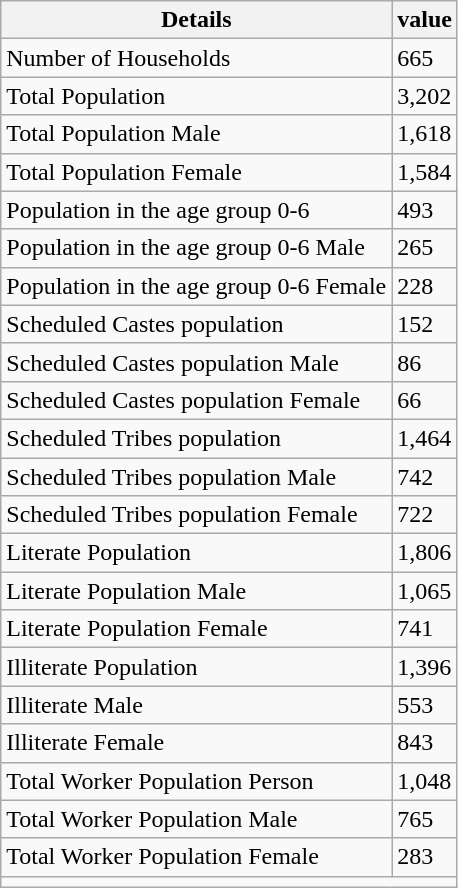<table class="wikitable sortable">
<tr>
<th>Details</th>
<th>value</th>
</tr>
<tr>
<td>Number of Households</td>
<td>665</td>
</tr>
<tr>
<td>Total  Population</td>
<td>3,202</td>
</tr>
<tr>
<td>Total  Population Male</td>
<td>1,618</td>
</tr>
<tr>
<td>Total  Population Female</td>
<td>1,584</td>
</tr>
<tr>
<td>Population  in the age group 0-6</td>
<td>493</td>
</tr>
<tr>
<td>Population  in the age group 0-6 Male</td>
<td>265</td>
</tr>
<tr>
<td>Population  in the age group 0-6 Female</td>
<td>228</td>
</tr>
<tr>
<td>Scheduled  Castes population</td>
<td>152</td>
</tr>
<tr>
<td>Scheduled  Castes population Male</td>
<td>86</td>
</tr>
<tr>
<td>Scheduled  Castes population Female</td>
<td>66</td>
</tr>
<tr>
<td>Scheduled  Tribes population</td>
<td>1,464</td>
</tr>
<tr>
<td>Scheduled  Tribes population Male</td>
<td>742</td>
</tr>
<tr>
<td>Scheduled  Tribes population Female</td>
<td>722</td>
</tr>
<tr>
<td>Literate Population</td>
<td>1,806</td>
</tr>
<tr>
<td>Literate Population Male</td>
<td>1,065</td>
</tr>
<tr>
<td>Literate Population Female</td>
<td>741</td>
</tr>
<tr>
<td>Illiterate Population</td>
<td>1,396</td>
</tr>
<tr>
<td>Illiterate Male</td>
<td>553</td>
</tr>
<tr>
<td>Illiterate Female</td>
<td>843</td>
</tr>
<tr>
<td>Total  Worker Population Person</td>
<td>1,048</td>
</tr>
<tr>
<td>Total  Worker Population Male</td>
<td>765</td>
</tr>
<tr>
<td>Total  Worker Population Female</td>
<td>283</td>
</tr>
<tr>
<td colspan="2"></td>
</tr>
</table>
